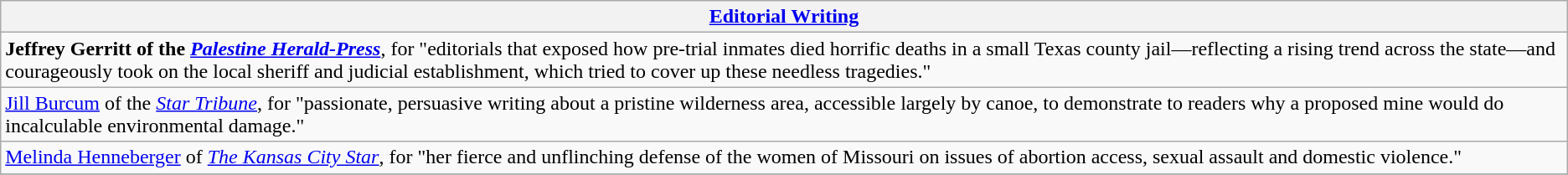<table class="wikitable" style="float:left; float:none;">
<tr>
<th><a href='#'>Editorial Writing</a></th>
</tr>
<tr>
<td><strong>Jeffrey Gerritt of the</strong> <strong><em><a href='#'>Palestine Herald-Press</a></em></strong>, for "editorials that exposed how pre-trial inmates died horrific deaths in a small Texas county jail—reflecting a rising trend across the state—and courageously took on the local sheriff and judicial establishment, which tried to cover up these needless tragedies."</td>
</tr>
<tr>
<td><a href='#'>Jill Burcum</a> of the <em><a href='#'>Star Tribune</a></em>, for "passionate, persuasive writing about a pristine wilderness area, accessible largely by canoe, to demonstrate to readers why a proposed mine would do incalculable environmental damage."</td>
</tr>
<tr>
<td><a href='#'>Melinda Henneberger</a> of <em><a href='#'>The Kansas City Star</a></em>, for "her fierce and unflinching defense of the women of Missouri on issues of abortion access, sexual assault and domestic violence."</td>
</tr>
<tr>
</tr>
</table>
